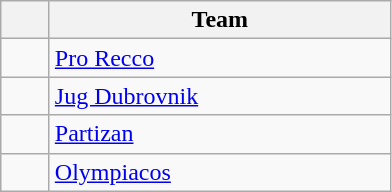<table class="wikitable" style="text-align:center">
<tr>
<th width=25></th>
<th width=220>Team</th>
</tr>
<tr>
<td></td>
<td align=left> <a href='#'>Pro Recco</a></td>
</tr>
<tr>
<td></td>
<td align=left> <a href='#'>Jug Dubrovnik</a></td>
</tr>
<tr>
<td></td>
<td align=left> <a href='#'>Partizan</a></td>
</tr>
<tr>
<td></td>
<td align=left> <a href='#'>Olympiacos</a></td>
</tr>
</table>
